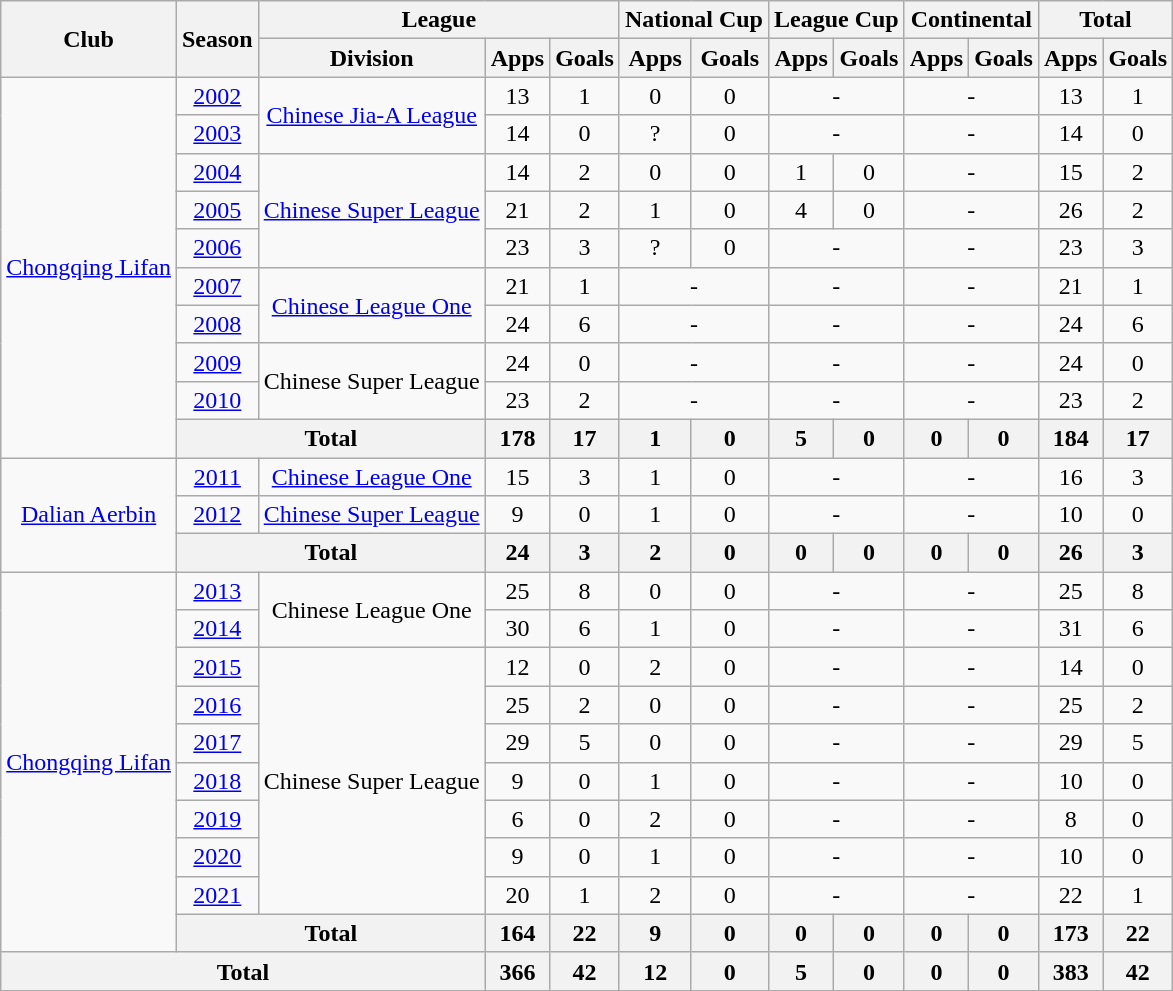<table class="wikitable" style="text-align: center">
<tr>
<th rowspan="2">Club</th>
<th rowspan="2">Season</th>
<th colspan="3">League</th>
<th colspan="2">National Cup</th>
<th colspan="2">League Cup</th>
<th colspan="2">Continental</th>
<th colspan="2">Total</th>
</tr>
<tr>
<th>Division</th>
<th>Apps</th>
<th>Goals</th>
<th>Apps</th>
<th>Goals</th>
<th>Apps</th>
<th>Goals</th>
<th>Apps</th>
<th>Goals</th>
<th>Apps</th>
<th>Goals</th>
</tr>
<tr>
<td rowspan="10"><a href='#'>Chongqing Lifan</a></td>
<td><a href='#'>2002</a></td>
<td rowspan="2"><a href='#'>Chinese Jia-A League</a></td>
<td>13</td>
<td>1</td>
<td>0</td>
<td>0</td>
<td colspan="2">-</td>
<td colspan="2">-</td>
<td>13</td>
<td>1</td>
</tr>
<tr>
<td><a href='#'>2003</a></td>
<td>14</td>
<td>0</td>
<td>?</td>
<td>0</td>
<td colspan="2">-</td>
<td colspan="2">-</td>
<td>14</td>
<td>0</td>
</tr>
<tr>
<td><a href='#'>2004</a></td>
<td rowspan="3"><a href='#'>Chinese Super League</a></td>
<td>14</td>
<td>2</td>
<td>0</td>
<td>0</td>
<td>1</td>
<td>0</td>
<td colspan="2">-</td>
<td>15</td>
<td>2</td>
</tr>
<tr>
<td><a href='#'>2005</a></td>
<td>21</td>
<td>2</td>
<td>1</td>
<td>0</td>
<td>4</td>
<td>0</td>
<td colspan="2">-</td>
<td>26</td>
<td>2</td>
</tr>
<tr>
<td><a href='#'>2006</a></td>
<td>23</td>
<td>3</td>
<td>?</td>
<td>0</td>
<td colspan="2">-</td>
<td colspan="2">-</td>
<td>23</td>
<td>3</td>
</tr>
<tr>
<td><a href='#'>2007</a></td>
<td rowspan="2"><a href='#'>Chinese League One</a></td>
<td>21</td>
<td>1</td>
<td colspan="2">-</td>
<td colspan="2">-</td>
<td colspan="2">-</td>
<td>21</td>
<td>1</td>
</tr>
<tr>
<td><a href='#'>2008</a></td>
<td>24</td>
<td>6</td>
<td colspan="2">-</td>
<td colspan="2">-</td>
<td colspan="2">-</td>
<td>24</td>
<td>6</td>
</tr>
<tr>
<td><a href='#'>2009</a></td>
<td rowspan="2">Chinese Super League</td>
<td>24</td>
<td>0</td>
<td colspan="2">-</td>
<td colspan="2">-</td>
<td colspan="2">-</td>
<td>24</td>
<td>0</td>
</tr>
<tr>
<td><a href='#'>2010</a></td>
<td>23</td>
<td>2</td>
<td colspan="2">-</td>
<td colspan="2">-</td>
<td colspan="2">-</td>
<td>23</td>
<td>2</td>
</tr>
<tr>
<th colspan="2">Total</th>
<th>178</th>
<th>17</th>
<th>1</th>
<th>0</th>
<th>5</th>
<th>0</th>
<th>0</th>
<th>0</th>
<th>184</th>
<th>17</th>
</tr>
<tr>
<td rowspan="3"><a href='#'>Dalian Aerbin</a></td>
<td><a href='#'>2011</a></td>
<td><a href='#'>Chinese League One</a></td>
<td>15</td>
<td>3</td>
<td>1</td>
<td>0</td>
<td colspan="2">-</td>
<td colspan="2">-</td>
<td>16</td>
<td>3</td>
</tr>
<tr>
<td><a href='#'>2012</a></td>
<td><a href='#'>Chinese Super League</a></td>
<td>9</td>
<td>0</td>
<td>1</td>
<td>0</td>
<td colspan="2">-</td>
<td colspan="2">-</td>
<td>10</td>
<td>0</td>
</tr>
<tr>
<th colspan="2">Total</th>
<th>24</th>
<th>3</th>
<th>2</th>
<th>0</th>
<th>0</th>
<th>0</th>
<th>0</th>
<th>0</th>
<th>26</th>
<th>3</th>
</tr>
<tr>
<td rowspan="10"><a href='#'>Chongqing Lifan</a></td>
<td><a href='#'>2013</a></td>
<td rowspan="2">Chinese League One</td>
<td>25</td>
<td>8</td>
<td>0</td>
<td>0</td>
<td colspan="2">-</td>
<td colspan="2">-</td>
<td>25</td>
<td>8</td>
</tr>
<tr>
<td><a href='#'>2014</a></td>
<td>30</td>
<td>6</td>
<td>1</td>
<td>0</td>
<td colspan="2">-</td>
<td colspan="2">-</td>
<td>31</td>
<td>6</td>
</tr>
<tr>
<td><a href='#'>2015</a></td>
<td rowspan="7">Chinese Super League</td>
<td>12</td>
<td>0</td>
<td>2</td>
<td>0</td>
<td colspan="2">-</td>
<td colspan="2">-</td>
<td>14</td>
<td>0</td>
</tr>
<tr>
<td><a href='#'>2016</a></td>
<td>25</td>
<td>2</td>
<td>0</td>
<td>0</td>
<td colspan="2">-</td>
<td colspan="2">-</td>
<td>25</td>
<td>2</td>
</tr>
<tr>
<td><a href='#'>2017</a></td>
<td>29</td>
<td>5</td>
<td>0</td>
<td>0</td>
<td colspan="2">-</td>
<td colspan="2">-</td>
<td>29</td>
<td>5</td>
</tr>
<tr>
<td><a href='#'>2018</a></td>
<td>9</td>
<td>0</td>
<td>1</td>
<td>0</td>
<td colspan="2">-</td>
<td colspan="2">-</td>
<td>10</td>
<td>0</td>
</tr>
<tr>
<td><a href='#'>2019</a></td>
<td>6</td>
<td>0</td>
<td>2</td>
<td>0</td>
<td colspan="2">-</td>
<td colspan="2">-</td>
<td>8</td>
<td>0</td>
</tr>
<tr>
<td><a href='#'>2020</a></td>
<td>9</td>
<td>0</td>
<td>1</td>
<td>0</td>
<td colspan="2">-</td>
<td colspan="2">-</td>
<td>10</td>
<td>0</td>
</tr>
<tr>
<td><a href='#'>2021</a></td>
<td>20</td>
<td>1</td>
<td>2</td>
<td>0</td>
<td colspan="2">-</td>
<td colspan="2">-</td>
<td>22</td>
<td>1</td>
</tr>
<tr>
<th colspan="2">Total</th>
<th>164</th>
<th>22</th>
<th>9</th>
<th>0</th>
<th>0</th>
<th>0</th>
<th>0</th>
<th>0</th>
<th>173</th>
<th>22</th>
</tr>
<tr>
<th colspan="3">Total</th>
<th>366</th>
<th>42</th>
<th>12</th>
<th>0</th>
<th>5</th>
<th>0</th>
<th>0</th>
<th>0</th>
<th>383</th>
<th>42</th>
</tr>
</table>
